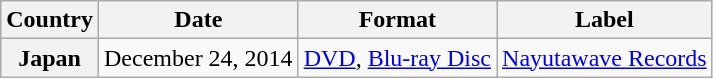<table class="wikitable plainrowheaders">
<tr>
<th scope="col">Country</th>
<th>Date</th>
<th>Format</th>
<th>Label</th>
</tr>
<tr>
<th scope="row">Japan</th>
<td>December 24, 2014</td>
<td><a href='#'>DVD</a>, <a href='#'>Blu-ray Disc</a></td>
<td><a href='#'>Nayutawave Records</a></td>
</tr>
</table>
